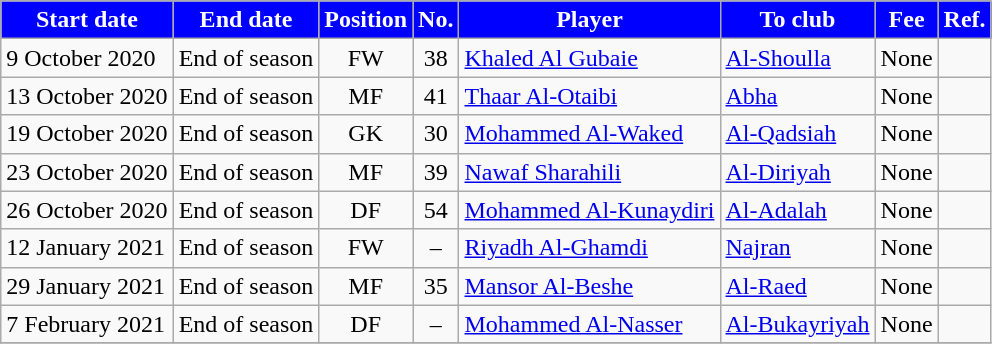<table class="wikitable sortable">
<tr>
<th style="background:blue; color:white;"><strong>Start date</strong></th>
<th style="background:blue; color:white;"><strong>End date</strong></th>
<th style="background:blue; color:white;"><strong>Position</strong></th>
<th style="background:blue; color:white;"><strong>No.</strong></th>
<th style="background:blue; color:white;"><strong>Player</strong></th>
<th style="background:blue; color:white;"><strong>To club</strong></th>
<th style="background:blue; color:white;"><strong>Fee</strong></th>
<th style="background:blue; color:white;"><strong>Ref.</strong></th>
</tr>
<tr>
<td>9 October 2020</td>
<td>End of season</td>
<td style="text-align:center;">FW</td>
<td style="text-align:center;">38</td>
<td style="text-align:left;"> <a href='#'>Khaled Al Gubaie</a></td>
<td style="text-align:left;"> <a href='#'>Al-Shoulla</a></td>
<td>None</td>
<td></td>
</tr>
<tr>
<td>13 October 2020</td>
<td>End of season</td>
<td style="text-align:center;">MF</td>
<td style="text-align:center;">41</td>
<td style="text-align:left;"> <a href='#'>Thaar Al-Otaibi</a></td>
<td style="text-align:left;"> <a href='#'>Abha</a></td>
<td>None</td>
<td></td>
</tr>
<tr>
<td>19 October 2020</td>
<td>End of season</td>
<td style="text-align:center;">GK</td>
<td style="text-align:center;">30</td>
<td style="text-align:left;"> <a href='#'>Mohammed Al-Waked</a></td>
<td style="text-align:left;"> <a href='#'>Al-Qadsiah</a></td>
<td>None</td>
<td></td>
</tr>
<tr>
<td>23 October 2020</td>
<td>End of season</td>
<td style="text-align:center;">MF</td>
<td style="text-align:center;">39</td>
<td style="text-align:left;"> <a href='#'>Nawaf Sharahili</a></td>
<td style="text-align:left;"> <a href='#'>Al-Diriyah</a></td>
<td>None</td>
<td></td>
</tr>
<tr>
<td>26 October 2020</td>
<td>End of season</td>
<td style="text-align:center;">DF</td>
<td style="text-align:center;">54</td>
<td style="text-align:left;"> <a href='#'>Mohammed Al-Kunaydiri</a></td>
<td style="text-align:left;"> <a href='#'>Al-Adalah</a></td>
<td>None</td>
<td></td>
</tr>
<tr>
<td>12 January 2021</td>
<td>End of season</td>
<td style="text-align:center;">FW</td>
<td style="text-align:center;">–</td>
<td style="text-align:left;"> <a href='#'>Riyadh Al-Ghamdi</a></td>
<td style="text-align:left;"> <a href='#'>Najran</a></td>
<td>None</td>
<td></td>
</tr>
<tr>
<td>29 January 2021</td>
<td>End of season</td>
<td style="text-align:center;">MF</td>
<td style="text-align:center;">35</td>
<td style="text-align:left;"> <a href='#'>Mansor Al-Beshe</a></td>
<td style="text-align:left;"> <a href='#'>Al-Raed</a></td>
<td>None</td>
<td></td>
</tr>
<tr>
<td>7 February 2021</td>
<td>End of season</td>
<td style="text-align:center;">DF</td>
<td style="text-align:center;">–</td>
<td style="text-align:left;"> <a href='#'>Mohammed Al-Nasser</a></td>
<td style="text-align:left;"> <a href='#'>Al-Bukayriyah</a></td>
<td>None</td>
<td></td>
</tr>
<tr>
</tr>
</table>
